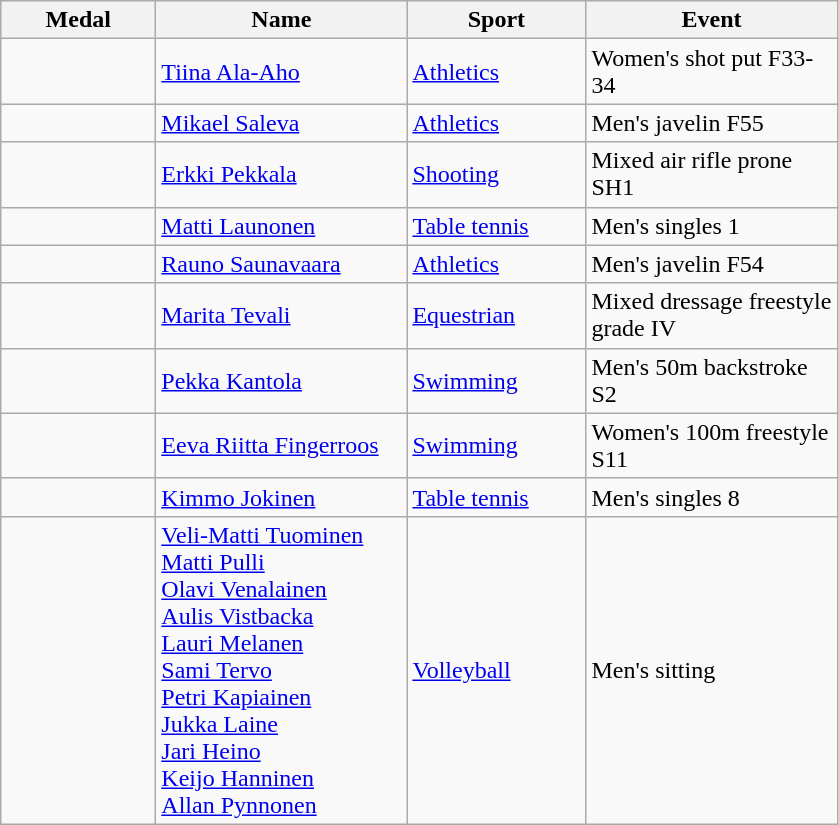<table class="wikitable">
<tr>
<th style="width:6em">Medal</th>
<th style="width:10em">Name</th>
<th style="width:7em">Sport</th>
<th style="width:10em">Event</th>
</tr>
<tr>
<td></td>
<td><a href='#'>Tiina Ala-Aho</a></td>
<td><a href='#'>Athletics</a></td>
<td>Women's shot put F33-34</td>
</tr>
<tr>
<td></td>
<td><a href='#'>Mikael Saleva</a></td>
<td><a href='#'>Athletics</a></td>
<td>Men's javelin F55</td>
</tr>
<tr>
<td></td>
<td><a href='#'>Erkki Pekkala</a></td>
<td><a href='#'>Shooting</a></td>
<td>Mixed air rifle prone SH1</td>
</tr>
<tr>
<td></td>
<td><a href='#'>Matti Launonen</a></td>
<td><a href='#'>Table tennis</a></td>
<td>Men's singles 1</td>
</tr>
<tr>
<td></td>
<td><a href='#'>Rauno Saunavaara</a></td>
<td><a href='#'>Athletics</a></td>
<td>Men's javelin F54</td>
</tr>
<tr>
<td></td>
<td><a href='#'>Marita Tevali</a></td>
<td><a href='#'>Equestrian</a></td>
<td>Mixed dressage freestyle grade IV</td>
</tr>
<tr>
<td></td>
<td><a href='#'>Pekka Kantola</a></td>
<td><a href='#'>Swimming</a></td>
<td>Men's 50m backstroke S2</td>
</tr>
<tr>
<td></td>
<td><a href='#'>Eeva Riitta Fingerroos</a></td>
<td><a href='#'>Swimming</a></td>
<td>Women's 100m freestyle S11</td>
</tr>
<tr>
<td></td>
<td><a href='#'>Kimmo Jokinen</a></td>
<td><a href='#'>Table tennis</a></td>
<td>Men's singles 8</td>
</tr>
<tr>
<td></td>
<td><a href='#'>Veli-Matti Tuominen</a><br> <a href='#'>Matti Pulli</a><br> <a href='#'>Olavi Venalainen</a><br> <a href='#'>Aulis Vistbacka</a><br> <a href='#'>Lauri Melanen</a><br> <a href='#'>Sami Tervo</a><br> <a href='#'>Petri Kapiainen</a><br> <a href='#'>Jukka Laine</a><br> <a href='#'>Jari Heino</a><br> <a href='#'>Keijo Hanninen</a><br> <a href='#'>Allan Pynnonen</a></td>
<td><a href='#'>Volleyball</a></td>
<td>Men's sitting</td>
</tr>
</table>
